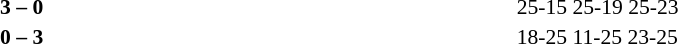<table style="width:100%;" cellspacing="1">
<tr>
<th width=20%></th>
<th width=12%></th>
<th width=20%></th>
<th width=33%></th>
<td></td>
</tr>
<tr style=font-size:90%>
<td align=right><strong></strong></td>
<td align=center><strong>3 – 0</strong></td>
<td></td>
<td>25-15 25-19 25-23</td>
<td></td>
</tr>
<tr style=font-size:90%>
<td align=right></td>
<td align=center><strong>0 – 3</strong></td>
<td><strong></strong></td>
<td>18-25 11-25 23-25</td>
</tr>
</table>
